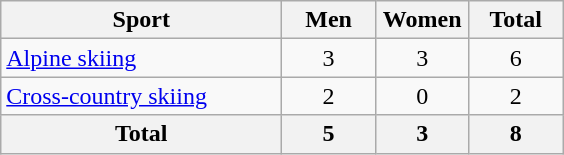<table class="wikitable sortable" style="text-align:center;">
<tr>
<th width=180>Sport</th>
<th width=55>Men</th>
<th width=55>Women</th>
<th width=55>Total</th>
</tr>
<tr>
<td align=left><a href='#'>Alpine skiing</a></td>
<td>3</td>
<td>3</td>
<td>6</td>
</tr>
<tr>
<td align=left><a href='#'>Cross-country skiing</a></td>
<td>2</td>
<td>0</td>
<td>2</td>
</tr>
<tr>
<th>Total</th>
<th>5</th>
<th>3</th>
<th>8</th>
</tr>
</table>
